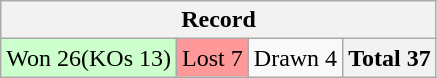<table class="wikitable" style="text-align:center">
<tr>
<th colspan="4">Record</th>
</tr>
<tr>
<td bgcolor=CCFFCC>Won 26(KOs 13)</td>
<td bgcolor=FF9999>Lost 7</td>
<td>Drawn 4</td>
<th>Total 37</th>
</tr>
</table>
